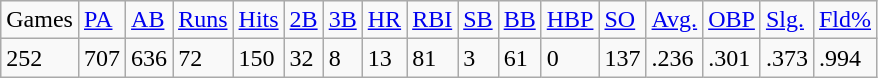<table class="wikitable">
<tr>
<td>Games</td>
<td><a href='#'>PA</a></td>
<td><a href='#'>AB</a></td>
<td><a href='#'>Runs</a></td>
<td><a href='#'>Hits</a></td>
<td><a href='#'>2B</a></td>
<td><a href='#'>3B</a></td>
<td><a href='#'>HR</a></td>
<td><a href='#'>RBI</a></td>
<td><a href='#'>SB</a></td>
<td><a href='#'>BB</a></td>
<td><a href='#'>HBP</a></td>
<td><a href='#'>SO</a></td>
<td><a href='#'>Avg.</a></td>
<td><a href='#'>OBP</a></td>
<td><a href='#'>Slg.</a></td>
<td><a href='#'>Fld%</a></td>
</tr>
<tr>
<td>252</td>
<td>707</td>
<td>636</td>
<td>72</td>
<td>150</td>
<td>32</td>
<td>8</td>
<td>13</td>
<td>81</td>
<td>3</td>
<td>61</td>
<td>0</td>
<td>137</td>
<td>.236</td>
<td>.301</td>
<td>.373</td>
<td>.994</td>
</tr>
</table>
